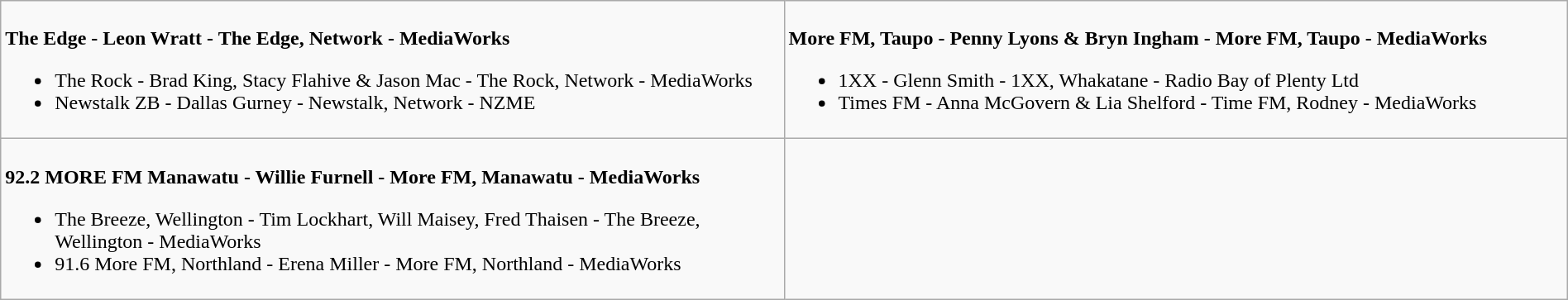<table class=wikitable width="100%">
<tr>
<td valign="top" width="50%"><br>
<strong>The Edge - Leon Wratt - The Edge, Network - MediaWorks</strong><ul><li>The Rock - Brad King, Stacy Flahive & Jason Mac - The Rock, Network - MediaWorks</li><li>Newstalk ZB - Dallas Gurney - Newstalk, Network - NZME</li></ul></td>
<td valign="top"  width="50%"><br>
<strong>More FM, Taupo - Penny Lyons & Bryn Ingham - More FM, Taupo - MediaWorks</strong><ul><li>1XX - Glenn Smith - 1XX, Whakatane - Radio Bay of Plenty Ltd</li><li>Times FM - Anna McGovern & Lia Shelford - Time FM, Rodney - MediaWorks</li></ul></td>
</tr>
<tr>
<td valign="top" width="50%"><br>
<strong>92.2 MORE FM Manawatu - Willie Furnell - More FM, Manawatu - MediaWorks</strong><ul><li>The Breeze, Wellington - Tim Lockhart, Will Maisey, Fred Thaisen - The Breeze, Wellington - MediaWorks</li><li>91.6 More FM, Northland - Erena Miller - More FM, Northland - MediaWorks</li></ul></td>
<td valign="top"  width="50%"><br></td>
</tr>
</table>
